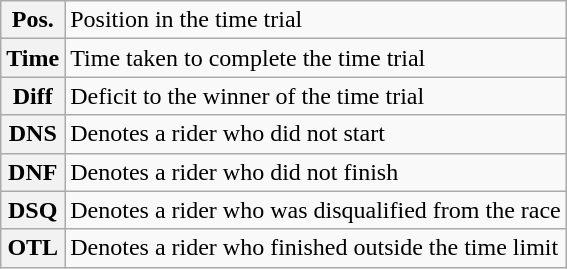<table class="wikitable">
<tr>
<th scope="row" style="text-align:center;">Pos.</th>
<td>Position in the time trial</td>
</tr>
<tr>
<th scope="row" style="text-align:center;">Time</th>
<td>Time taken to complete the time trial</td>
</tr>
<tr>
<th scope="row" style="text-align:center;">Diff</th>
<td>Deficit to the winner of the time trial</td>
</tr>
<tr>
<th scope="row" style="text-align:center;">DNS</th>
<td>Denotes a rider who did not start</td>
</tr>
<tr>
<th scope="row" style="text-align:center;">DNF</th>
<td>Denotes a rider who did not finish</td>
</tr>
<tr>
<th scope="row" style="text-align:center;">DSQ</th>
<td>Denotes a rider who was disqualified from the race</td>
</tr>
<tr>
<th scope="row" style="text-align:center;">OTL</th>
<td>Denotes a rider who finished outside the time limit</td>
</tr>
</table>
